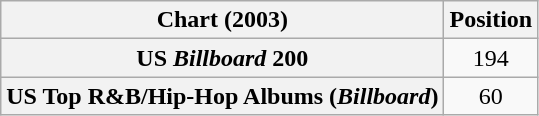<table class="wikitable plainrowheaders" style="text-align:center">
<tr>
<th scope="col">Chart (2003)</th>
<th scope="col">Position</th>
</tr>
<tr>
<th scope="row">US <em>Billboard</em> 200</th>
<td>194</td>
</tr>
<tr>
<th scope="row">US Top R&B/Hip-Hop Albums (<em>Billboard</em>)</th>
<td>60</td>
</tr>
</table>
